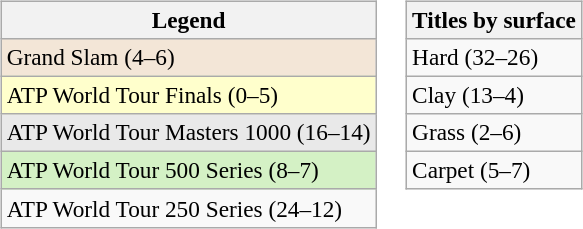<table>
<tr valign=top>
<td><br><table class=wikitable style=font-size:97%>
<tr>
<th>Legend</th>
</tr>
<tr style="background:#f3e6d7;">
<td>Grand Slam (4–6)</td>
</tr>
<tr style="background:#ffc;">
<td>ATP World Tour Finals (0–5)</td>
</tr>
<tr style="background:#e9e9e9;">
<td>ATP World Tour Masters 1000 (16–14)</td>
</tr>
<tr style="background:#d4f1c5;">
<td>ATP World Tour 500 Series (8–7)</td>
</tr>
<tr>
<td>ATP World Tour 250 Series (24–12)</td>
</tr>
</table>
</td>
<td><br><table class=wikitable style=font-size:97%>
<tr>
<th>Titles by surface</th>
</tr>
<tr>
<td>Hard (32–26)</td>
</tr>
<tr>
<td>Clay (13–4)</td>
</tr>
<tr>
<td>Grass (2–6)</td>
</tr>
<tr>
<td>Carpet (5–7)</td>
</tr>
</table>
</td>
</tr>
</table>
